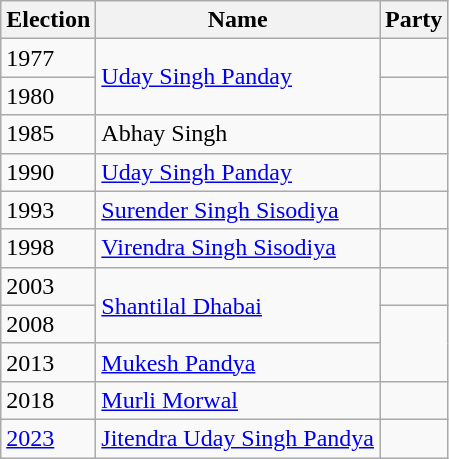<table class="wikitable sortable">
<tr>
<th>Election</th>
<th>Name</th>
<th colspan=2>Party</th>
</tr>
<tr>
<td>1977</td>
<td rowspan=2><a href='#'>Uday Singh Panday</a></td>
<td></td>
</tr>
<tr>
<td>1980</td>
<td></td>
</tr>
<tr>
<td>1985</td>
<td>Abhay Singh</td>
<td></td>
</tr>
<tr>
<td>1990</td>
<td><a href='#'>Uday Singh Panday</a></td>
<td></td>
</tr>
<tr>
<td>1993</td>
<td><a href='#'>Surender Singh Sisodiya</a></td>
<td></td>
</tr>
<tr>
<td>1998</td>
<td><a href='#'>Virendra Singh Sisodiya</a></td>
</tr>
<tr>
<td>2003</td>
<td rowspan=2><a href='#'>Shantilal Dhabai</a></td>
<td></td>
</tr>
<tr>
<td>2008</td>
</tr>
<tr>
<td>2013</td>
<td><a href='#'>Mukesh Pandya</a></td>
</tr>
<tr>
<td>2018</td>
<td><a href='#'>Murli Morwal</a></td>
<td></td>
</tr>
<tr>
<td><a href='#'>2023</a></td>
<td><a href='#'>Jitendra Uday Singh Pandya</a></td>
<td></td>
</tr>
</table>
